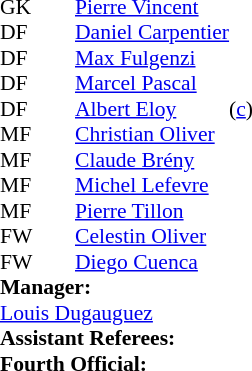<table style=font-size:90% cellspacing=0 cellpadding=0>
<tr>
<td colspan=4></td>
</tr>
<tr>
<th width=25></th>
<th width=25></th>
</tr>
<tr>
<td>GK</td>
<td><strong> </strong></td>
<td> <a href='#'>Pierre Vincent</a></td>
</tr>
<tr>
<td>DF</td>
<td><strong> </strong></td>
<td> <a href='#'>Daniel Carpentier</a></td>
</tr>
<tr>
<td>DF</td>
<td><strong> </strong></td>
<td> <a href='#'>Max Fulgenzi</a></td>
</tr>
<tr>
<td>DF</td>
<td><strong> </strong></td>
<td> <a href='#'>Marcel Pascal</a></td>
</tr>
<tr>
<td>DF</td>
<td><strong> </strong></td>
<td> <a href='#'>Albert Eloy</a></td>
<td>(<a href='#'>c</a>)</td>
</tr>
<tr>
<td>MF</td>
<td><strong> </strong></td>
<td> <a href='#'>Christian Oliver</a></td>
</tr>
<tr>
<td>MF</td>
<td><strong> </strong></td>
<td> <a href='#'>Claude Brény</a></td>
</tr>
<tr>
<td>MF</td>
<td><strong> </strong></td>
<td> <a href='#'>Michel Lefevre</a></td>
</tr>
<tr>
<td>MF</td>
<td><strong> </strong></td>
<td> <a href='#'>Pierre Tillon</a></td>
</tr>
<tr>
<td>FW</td>
<td><strong> </strong></td>
<td> <a href='#'>Celestin Oliver</a></td>
</tr>
<tr>
<td>FW</td>
<td><strong> </strong></td>
<td> <a href='#'>Diego Cuenca</a></td>
</tr>
<tr>
<td colspan=3><strong>Manager:</strong></td>
</tr>
<tr>
<td colspan=4> <a href='#'>Louis Dugauguez</a><br><strong>Assistant Referees:</strong><br>
<strong>Fourth Official:</strong><br></td>
</tr>
</table>
